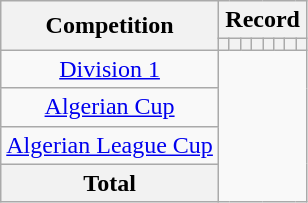<table class="wikitable" style="text-align: center">
<tr>
<th rowspan=2>Competition</th>
<th colspan=8>Record</th>
</tr>
<tr>
<th></th>
<th></th>
<th></th>
<th></th>
<th></th>
<th></th>
<th></th>
<th></th>
</tr>
<tr>
<td><a href='#'>Division 1</a><br></td>
</tr>
<tr>
<td><a href='#'>Algerian Cup</a><br></td>
</tr>
<tr>
<td><a href='#'>Algerian League Cup</a><br></td>
</tr>
<tr>
<th>Total<br></th>
</tr>
</table>
